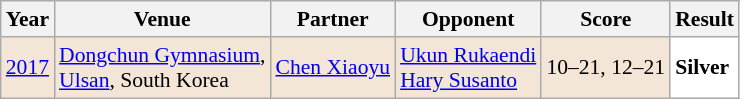<table class="sortable wikitable" style="font-size: 90%;">
<tr>
<th>Year</th>
<th>Venue</th>
<th>Partner</th>
<th>Opponent</th>
<th>Score</th>
<th>Result</th>
</tr>
<tr style="background:#F3E6D7">
<td align="center"><a href='#'>2017</a></td>
<td align="left"><a href='#'>Dongchun Gymnasium</a>,<br><a href='#'>Ulsan</a>, South Korea</td>
<td align="left"> <a href='#'>Chen Xiaoyu</a></td>
<td align="left"> <a href='#'>Ukun Rukaendi</a> <br>  <a href='#'>Hary Susanto</a></td>
<td align="left">10–21, 12–21</td>
<td style="text-align:left; background:white"> <strong>Silver</strong></td>
</tr>
</table>
